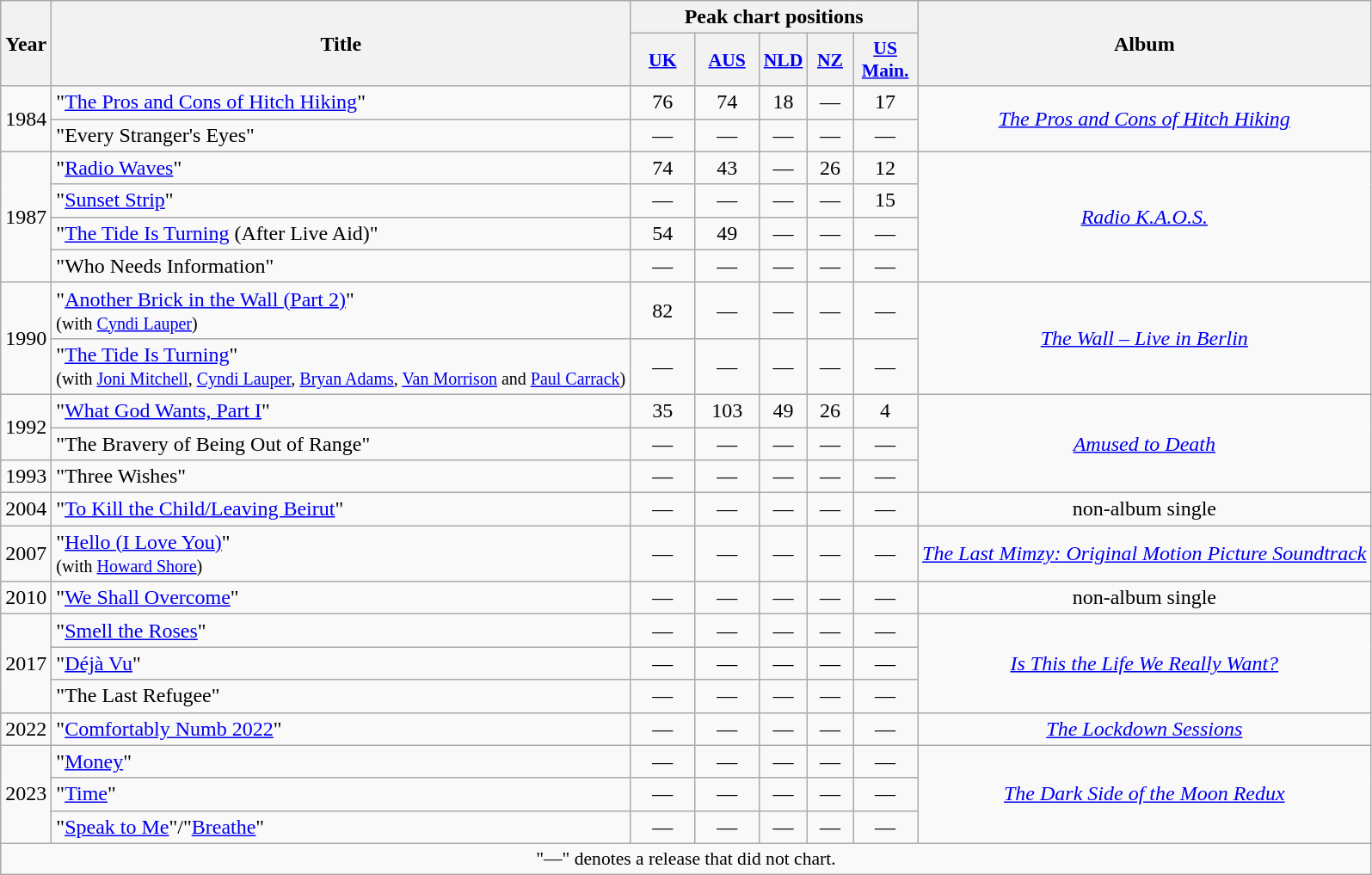<table class="wikitable" style="text-align:center;">
<tr>
<th rowspan="2">Year</th>
<th rowspan="2">Title</th>
<th colspan="5">Peak chart positions</th>
<th rowspan="2">Album</th>
</tr>
<tr>
<th style="width:3em;font-size:90%;"><a href='#'>UK</a><br></th>
<th style="width:3em;font-size:90%;"><a href='#'>AUS</a><br></th>
<th style="width:2em;font-size:90%;"><a href='#'>NLD</a><br></th>
<th style="width:2em;font-size:90%;"><a href='#'>NZ</a><br></th>
<th style="width:3em;font-size:90%;"><a href='#'>US Main.</a><br></th>
</tr>
<tr>
<td rowspan="2">1984</td>
<td align="left">"<a href='#'>The Pros and Cons of Hitch Hiking</a>"</td>
<td>76</td>
<td>74</td>
<td>18</td>
<td>—</td>
<td>17</td>
<td rowspan="2"><em><a href='#'>The Pros and Cons of Hitch Hiking</a></em></td>
</tr>
<tr>
<td align="left">"Every Stranger's Eyes"</td>
<td>—</td>
<td>—</td>
<td>—</td>
<td>—</td>
<td>—</td>
</tr>
<tr>
<td rowspan="4">1987</td>
<td align="left">"<a href='#'>Radio Waves</a>"</td>
<td>74</td>
<td>43</td>
<td>—</td>
<td>26</td>
<td>12</td>
<td rowspan="4"><em><a href='#'>Radio K.A.O.S.</a></em></td>
</tr>
<tr>
<td align="left">"<a href='#'>Sunset Strip</a>"</td>
<td>—</td>
<td>—</td>
<td>—</td>
<td>—</td>
<td>15</td>
</tr>
<tr>
<td align="left">"<a href='#'>The Tide Is Turning</a> (After Live Aid)"</td>
<td>54</td>
<td>49</td>
<td>—</td>
<td>—</td>
<td>—</td>
</tr>
<tr>
<td align="left">"Who Needs Information"</td>
<td>—</td>
<td>—</td>
<td>—</td>
<td>—</td>
<td>—</td>
</tr>
<tr>
<td rowspan="2">1990</td>
<td align="left">"<a href='#'>Another Brick in the Wall (Part 2)</a>" <br><small>(with <a href='#'>Cyndi Lauper</a>)</small></td>
<td>82</td>
<td>—</td>
<td>—</td>
<td>—</td>
<td>—</td>
<td rowspan="2"><em><a href='#'>The Wall – Live in Berlin</a></em></td>
</tr>
<tr>
<td align="left">"<a href='#'>The Tide Is Turning</a>" <br><small>(with <a href='#'>Joni Mitchell</a>, <a href='#'>Cyndi Lauper</a>, <a href='#'>Bryan Adams</a>, <a href='#'>Van Morrison</a> and <a href='#'>Paul Carrack</a>)</small></td>
<td>—</td>
<td>—</td>
<td>—</td>
<td>—</td>
<td>—</td>
</tr>
<tr>
<td rowspan="2">1992</td>
<td align="left">"<a href='#'>What God Wants, Part I</a>"</td>
<td>35</td>
<td>103</td>
<td>49</td>
<td>26</td>
<td>4</td>
<td rowspan="3"><em><a href='#'>Amused to Death</a></em></td>
</tr>
<tr>
<td align="left">"The Bravery of Being Out of Range"</td>
<td>—</td>
<td>—</td>
<td>—</td>
<td>—</td>
<td>—</td>
</tr>
<tr>
<td>1993</td>
<td align="left">"Three Wishes"</td>
<td>—</td>
<td>—</td>
<td>—</td>
<td>—</td>
<td>—</td>
</tr>
<tr>
<td>2004</td>
<td align="left">"<a href='#'>To Kill the Child/Leaving Beirut</a>"</td>
<td>—</td>
<td>—</td>
<td>—</td>
<td>—</td>
<td>—</td>
<td>non-album single</td>
</tr>
<tr>
<td>2007</td>
<td align="left">"<a href='#'>Hello (I Love You)</a>" <br><small>(with <a href='#'>Howard Shore</a>)</small></td>
<td>—</td>
<td>—</td>
<td>—</td>
<td>—</td>
<td>—</td>
<td><em><a href='#'>The Last Mimzy: Original Motion Picture Soundtrack</a></em></td>
</tr>
<tr>
<td>2010</td>
<td align="left">"<a href='#'>We Shall Overcome</a>"</td>
<td>—</td>
<td>—</td>
<td>—</td>
<td>—</td>
<td>—</td>
<td>non-album single</td>
</tr>
<tr>
<td rowspan="3">2017</td>
<td align="left">"<a href='#'>Smell the Roses</a>"</td>
<td>—</td>
<td>—</td>
<td>—</td>
<td>—</td>
<td>—</td>
<td rowspan="3"><em><a href='#'>Is This the Life We Really Want?</a></em></td>
</tr>
<tr>
<td align="left">"<a href='#'>Déjà Vu</a>"</td>
<td>—</td>
<td>—</td>
<td>—</td>
<td>—</td>
<td>—</td>
</tr>
<tr>
<td align="left">"The Last Refugee"</td>
<td>—</td>
<td>—</td>
<td>—</td>
<td>—</td>
<td>—</td>
</tr>
<tr>
<td rowspan="1">2022</td>
<td align="left">"<a href='#'>Comfortably Numb 2022</a>"</td>
<td>—</td>
<td>—</td>
<td>—</td>
<td>—</td>
<td>—</td>
<td rowspan="1"><em><a href='#'>The Lockdown Sessions</a></em></td>
</tr>
<tr>
<td rowspan="3">2023</td>
<td align="left">"<a href='#'>Money</a>"</td>
<td>—</td>
<td>—</td>
<td>—</td>
<td>—</td>
<td>—</td>
<td rowspan="3"><em><a href='#'>The Dark Side of the Moon Redux</a></em></td>
</tr>
<tr>
<td align="left">"<a href='#'>Time</a>"</td>
<td>—</td>
<td>—</td>
<td>—</td>
<td>—</td>
<td>—</td>
</tr>
<tr>
<td align="left">"<a href='#'>Speak to Me</a>"/"<a href='#'>Breathe</a>"</td>
<td>—</td>
<td>—</td>
<td>—</td>
<td>—</td>
<td>—</td>
</tr>
<tr>
<td align="center" colspan="8" style="font-size: 90%">"—" denotes a release that did not chart.</td>
</tr>
</table>
